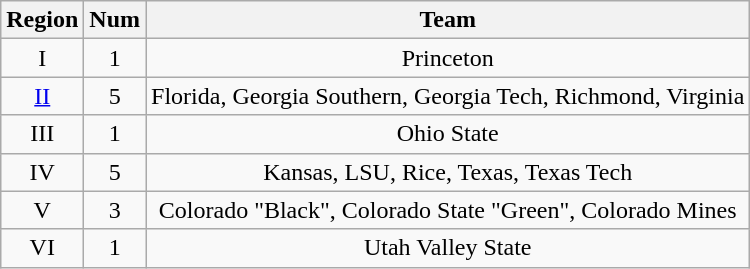<table class="wikitable sortable" style="text-align:center">
<tr>
<th>Region</th>
<th>Num</th>
<th>Team</th>
</tr>
<tr>
<td>I</td>
<td>1</td>
<td>Princeton</td>
</tr>
<tr>
<td><a href='#'>II</a></td>
<td>5</td>
<td>Florida, Georgia Southern, Georgia Tech, Richmond, Virginia</td>
</tr>
<tr>
<td>III</td>
<td>1</td>
<td>Ohio State</td>
</tr>
<tr>
<td>IV</td>
<td>5</td>
<td>Kansas, LSU, Rice, Texas, Texas Tech</td>
</tr>
<tr>
<td>V</td>
<td>3</td>
<td>Colorado "Black", Colorado State "Green", Colorado Mines</td>
</tr>
<tr>
<td>VI</td>
<td>1</td>
<td>Utah Valley State</td>
</tr>
</table>
